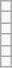<table class="wikitable">
<tr>
<td></td>
</tr>
<tr>
<td></td>
</tr>
<tr>
<td></td>
</tr>
<tr>
<td></td>
</tr>
<tr>
<td></td>
</tr>
<tr>
<td></td>
</tr>
</table>
